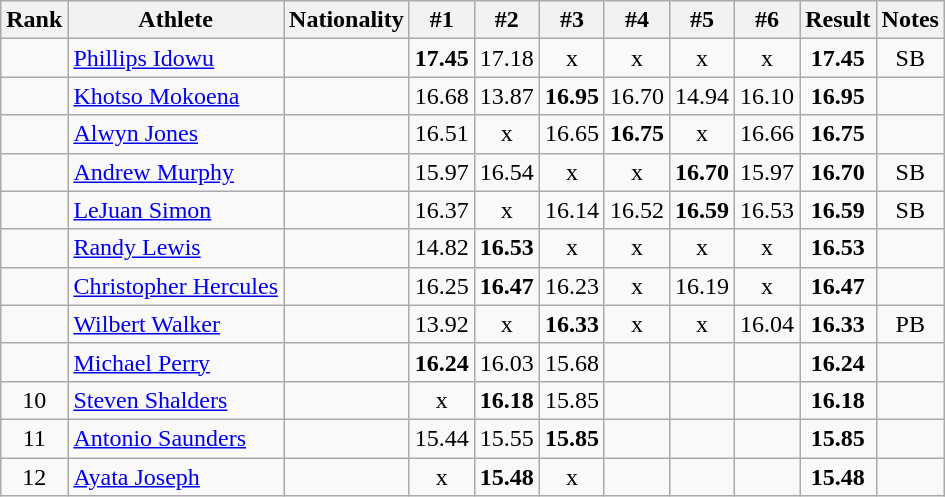<table class="wikitable sortable" style="text-align:center">
<tr>
<th>Rank</th>
<th>Athlete</th>
<th>Nationality</th>
<th>#1</th>
<th>#2</th>
<th>#3</th>
<th>#4</th>
<th>#5</th>
<th>#6</th>
<th>Result</th>
<th>Notes</th>
</tr>
<tr>
<td></td>
<td align="left"><a href='#'>Phillips Idowu</a></td>
<td align=left></td>
<td><strong>17.45</strong></td>
<td>17.18</td>
<td>x</td>
<td>x</td>
<td>x</td>
<td>x</td>
<td><strong>17.45</strong></td>
<td>SB</td>
</tr>
<tr>
<td></td>
<td align="left"><a href='#'>Khotso Mokoena</a></td>
<td align=left></td>
<td>16.68</td>
<td>13.87</td>
<td><strong>16.95</strong></td>
<td>16.70</td>
<td>14.94</td>
<td>16.10</td>
<td><strong>16.95</strong></td>
<td></td>
</tr>
<tr>
<td></td>
<td align="left"><a href='#'>Alwyn Jones</a></td>
<td align=left></td>
<td>16.51</td>
<td>x</td>
<td>16.65</td>
<td><strong>16.75</strong></td>
<td>x</td>
<td>16.66</td>
<td><strong>16.75</strong></td>
<td></td>
</tr>
<tr>
<td></td>
<td align="left"><a href='#'>Andrew Murphy</a></td>
<td align=left></td>
<td>15.97</td>
<td>16.54</td>
<td>x</td>
<td>x</td>
<td><strong>16.70</strong></td>
<td>15.97</td>
<td><strong>16.70</strong></td>
<td>SB</td>
</tr>
<tr>
<td></td>
<td align="left"><a href='#'>LeJuan Simon</a></td>
<td align=left></td>
<td>16.37</td>
<td>x</td>
<td>16.14</td>
<td>16.52</td>
<td><strong>16.59</strong></td>
<td>16.53</td>
<td><strong>16.59</strong></td>
<td>SB</td>
</tr>
<tr>
<td></td>
<td align="left"><a href='#'>Randy Lewis</a></td>
<td align=left></td>
<td>14.82</td>
<td><strong>16.53</strong></td>
<td>x</td>
<td>x</td>
<td>x</td>
<td>x</td>
<td><strong>16.53</strong></td>
<td></td>
</tr>
<tr>
<td></td>
<td align="left"><a href='#'>Christopher Hercules</a></td>
<td align=left></td>
<td>16.25</td>
<td><strong>16.47</strong></td>
<td>16.23</td>
<td>x</td>
<td>16.19</td>
<td>x</td>
<td><strong>16.47</strong></td>
<td></td>
</tr>
<tr>
<td></td>
<td align="left"><a href='#'>Wilbert Walker</a></td>
<td align=left></td>
<td>13.92</td>
<td>x</td>
<td><strong>16.33</strong></td>
<td>x</td>
<td>x</td>
<td>16.04</td>
<td><strong>16.33</strong></td>
<td>PB</td>
</tr>
<tr>
<td></td>
<td align="left"><a href='#'>Michael Perry</a></td>
<td align=left></td>
<td><strong>16.24</strong></td>
<td>16.03</td>
<td>15.68</td>
<td></td>
<td></td>
<td></td>
<td><strong>16.24</strong></td>
<td></td>
</tr>
<tr>
<td>10</td>
<td align="left"><a href='#'>Steven Shalders</a></td>
<td align=left></td>
<td>x</td>
<td><strong>16.18</strong></td>
<td>15.85</td>
<td></td>
<td></td>
<td></td>
<td><strong>16.18</strong></td>
<td></td>
</tr>
<tr>
<td>11</td>
<td align="left"><a href='#'>Antonio Saunders</a></td>
<td align=left></td>
<td>15.44</td>
<td>15.55</td>
<td><strong>15.85</strong></td>
<td></td>
<td></td>
<td></td>
<td><strong>15.85</strong></td>
<td></td>
</tr>
<tr>
<td>12</td>
<td align="left"><a href='#'>Ayata Joseph</a></td>
<td align=left></td>
<td>x</td>
<td><strong>15.48</strong></td>
<td>x</td>
<td></td>
<td></td>
<td></td>
<td><strong>15.48</strong></td>
<td></td>
</tr>
</table>
